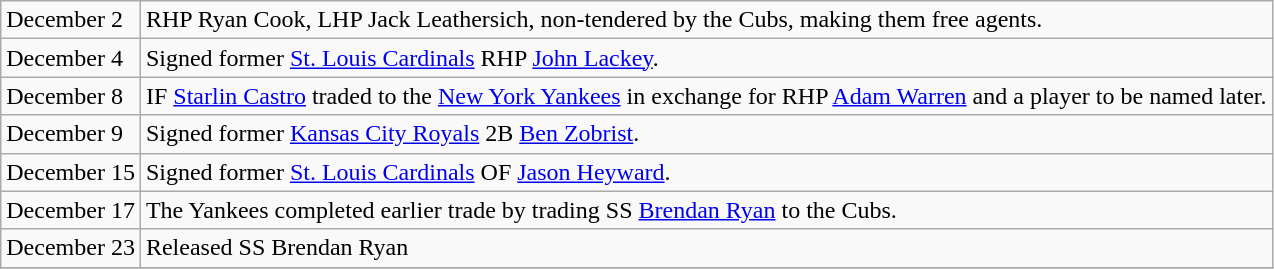<table class="wikitable">
<tr>
<td>December 2</td>
<td>RHP Ryan Cook, LHP Jack Leathersich, non-tendered by the Cubs, making them free agents.</td>
</tr>
<tr>
<td>December 4</td>
<td>Signed former <a href='#'>St. Louis Cardinals</a> RHP <a href='#'>John Lackey</a>.</td>
</tr>
<tr>
<td>December 8</td>
<td>IF <a href='#'>Starlin Castro</a> traded to the <a href='#'>New York Yankees</a> in exchange for RHP <a href='#'>Adam Warren</a> and a player to be named later.</td>
</tr>
<tr>
<td>December 9</td>
<td>Signed former <a href='#'>Kansas City Royals</a> 2B <a href='#'>Ben Zobrist</a>.</td>
</tr>
<tr>
<td>December 15</td>
<td>Signed former <a href='#'>St. Louis Cardinals</a> OF <a href='#'>Jason Heyward</a>.</td>
</tr>
<tr>
<td>December 17</td>
<td>The Yankees completed earlier trade by trading SS <a href='#'>Brendan Ryan</a> to the Cubs.</td>
</tr>
<tr>
<td>December 23</td>
<td>Released SS Brendan Ryan</td>
</tr>
<tr>
</tr>
</table>
